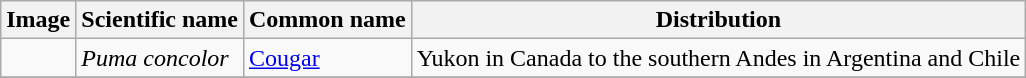<table class="wikitable">
<tr>
<th>Image</th>
<th>Scientific name</th>
<th>Common name</th>
<th>Distribution</th>
</tr>
<tr>
<td></td>
<td><em>Puma concolor</em></td>
<td><a href='#'>Cougar</a></td>
<td>Yukon in Canada to the southern Andes in Argentina and Chile</td>
</tr>
<tr>
</tr>
</table>
